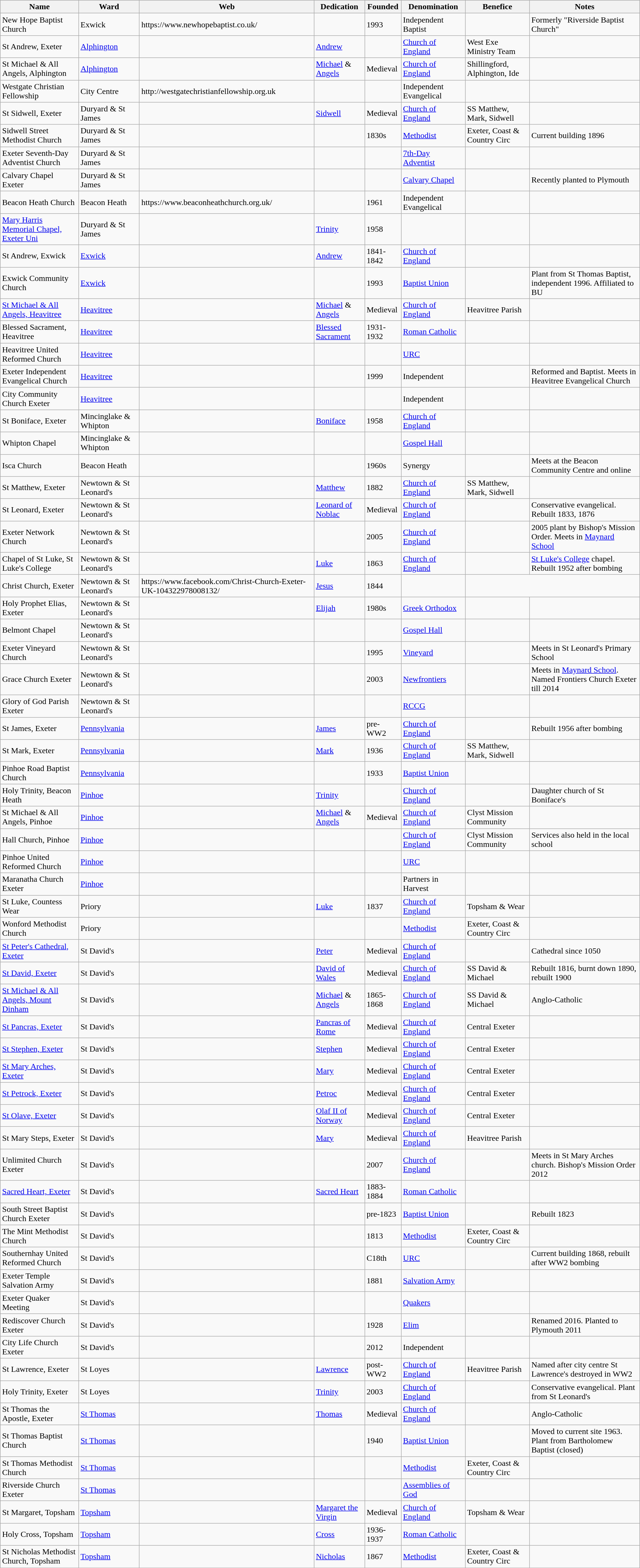<table class="wikitable sortable">
<tr>
<th>Name</th>
<th>Ward</th>
<th>Web</th>
<th>Dedication</th>
<th>Founded</th>
<th>Denomination</th>
<th>Benefice</th>
<th>Notes</th>
</tr>
<tr>
<td>New Hope Baptist Church  </td>
<td>Exwick</td>
<td>https://www.newhopebaptist.co.uk/</td>
<td></td>
<td>1993</td>
<td>Independent Baptist</td>
<td></td>
<td>Formerly "Riverside Baptist Church"</td>
</tr>
<tr>
<td>St Andrew, Exeter</td>
<td><a href='#'>Alphington</a></td>
<td></td>
<td><a href='#'>Andrew</a></td>
<td></td>
<td><a href='#'>Church of England</a></td>
<td>West Exe Ministry Team</td>
<td></td>
</tr>
<tr>
<td>St Michael & All Angels, Alphington</td>
<td><a href='#'>Alphington</a></td>
<td></td>
<td><a href='#'>Michael</a> & <a href='#'>Angels</a></td>
<td>Medieval</td>
<td><a href='#'>Church of England</a></td>
<td>Shillingford, Alphington, Ide</td>
<td></td>
</tr>
<tr>
<td>Westgate Christian Fellowship</td>
<td>City Centre</td>
<td>http://westgatechristianfellowship.org.uk</td>
<td></td>
<td></td>
<td>Independent Evangelical</td>
<td></td>
<td></td>
</tr>
<tr>
<td>St Sidwell, Exeter</td>
<td>Duryard & St James</td>
<td></td>
<td><a href='#'>Sidwell</a></td>
<td>Medieval</td>
<td><a href='#'>Church of England</a></td>
<td>SS Matthew, Mark, Sidwell</td>
<td></td>
</tr>
<tr>
<td>Sidwell Street Methodist Church</td>
<td>Duryard & St James</td>
<td></td>
<td></td>
<td>1830s</td>
<td><a href='#'>Methodist</a></td>
<td>Exeter, Coast & Country Circ</td>
<td>Current building 1896</td>
</tr>
<tr>
<td>Exeter Seventh-Day Adventist Church</td>
<td>Duryard & St James</td>
<td></td>
<td></td>
<td></td>
<td><a href='#'>7th-Day Adventist</a></td>
<td></td>
<td></td>
</tr>
<tr>
<td>Calvary Chapel Exeter</td>
<td>Duryard & St James</td>
<td></td>
<td></td>
<td></td>
<td><a href='#'>Calvary Chapel</a></td>
<td></td>
<td>Recently planted to Plymouth</td>
</tr>
<tr>
<td>Beacon Heath Church</td>
<td>Beacon Heath</td>
<td>https://www.beaconheathchurch.org.uk/</td>
<td></td>
<td>1961</td>
<td>Independent Evangelical</td>
<td></td>
<td></td>
</tr>
<tr>
<td><a href='#'>Mary Harris Memorial Chapel, Exeter Uni</a></td>
<td>Duryard & St James</td>
<td></td>
<td><a href='#'>Trinity</a></td>
<td>1958</td>
<td></td>
<td></td>
<td></td>
</tr>
<tr>
<td>St Andrew, Exwick</td>
<td><a href='#'>Exwick</a></td>
<td></td>
<td><a href='#'>Andrew</a></td>
<td>1841-1842</td>
<td><a href='#'>Church of England</a></td>
<td></td>
<td></td>
</tr>
<tr>
<td>Exwick Community Church</td>
<td><a href='#'>Exwick</a></td>
<td></td>
<td></td>
<td>1993</td>
<td><a href='#'>Baptist Union</a></td>
<td></td>
<td>Plant from St Thomas Baptist, independent 1996. Affiliated to BU</td>
</tr>
<tr>
<td><a href='#'>St Michael & All Angels, Heavitree</a></td>
<td><a href='#'>Heavitree</a></td>
<td></td>
<td><a href='#'>Michael</a> & <a href='#'>Angels</a></td>
<td>Medieval</td>
<td><a href='#'>Church of England</a></td>
<td>Heavitree Parish</td>
<td></td>
</tr>
<tr>
<td>Blessed Sacrament, Heavitree</td>
<td><a href='#'>Heavitree</a></td>
<td></td>
<td><a href='#'>Blessed Sacrament</a></td>
<td>1931-1932</td>
<td><a href='#'>Roman Catholic</a></td>
<td></td>
<td></td>
</tr>
<tr>
<td>Heavitree United Reformed Church</td>
<td><a href='#'>Heavitree</a></td>
<td></td>
<td></td>
<td></td>
<td><a href='#'>URC</a></td>
<td></td>
<td></td>
</tr>
<tr>
<td>Exeter Independent Evangelical Church</td>
<td><a href='#'>Heavitree</a></td>
<td></td>
<td></td>
<td>1999</td>
<td>Independent</td>
<td></td>
<td>Reformed and Baptist. Meets in Heavitree Evangelical Church</td>
</tr>
<tr>
<td>City Community Church Exeter</td>
<td><a href='#'>Heavitree</a></td>
<td></td>
<td></td>
<td></td>
<td>Independent</td>
<td></td>
<td></td>
</tr>
<tr>
<td>St Boniface, Exeter</td>
<td>Mincinglake & Whipton</td>
<td></td>
<td><a href='#'>Boniface</a></td>
<td>1958</td>
<td><a href='#'>Church of England</a></td>
<td></td>
<td></td>
</tr>
<tr>
<td>Whipton Chapel</td>
<td>Mincinglake & Whipton</td>
<td></td>
<td></td>
<td></td>
<td><a href='#'>Gospel Hall</a></td>
<td></td>
<td></td>
</tr>
<tr>
<td>Isca Church</td>
<td>Beacon Heath</td>
<td></td>
<td></td>
<td>1960s</td>
<td>Synergy</td>
<td></td>
<td>Meets at the Beacon Community Centre and online</td>
</tr>
<tr>
<td>St Matthew, Exeter</td>
<td>Newtown & St Leonard's</td>
<td></td>
<td><a href='#'>Matthew</a></td>
<td>1882</td>
<td><a href='#'>Church of England</a></td>
<td>SS Matthew, Mark, Sidwell</td>
<td></td>
</tr>
<tr>
<td>St Leonard, Exeter</td>
<td>Newtown & St Leonard's</td>
<td></td>
<td><a href='#'>Leonard of Noblac</a></td>
<td>Medieval</td>
<td><a href='#'>Church of England</a></td>
<td></td>
<td>Conservative evangelical. Rebuilt 1833, 1876</td>
</tr>
<tr>
<td>Exeter Network Church</td>
<td>Newtown & St Leonard's</td>
<td></td>
<td></td>
<td>2005</td>
<td><a href='#'>Church of England</a></td>
<td></td>
<td>2005 plant by Bishop's Mission Order. Meets in <a href='#'>Maynard School</a></td>
</tr>
<tr>
<td>Chapel of St Luke, St Luke's College</td>
<td>Newtown & St Leonard's</td>
<td></td>
<td><a href='#'>Luke</a></td>
<td>1863</td>
<td><a href='#'>Church of England</a></td>
<td></td>
<td><a href='#'>St Luke's College</a> chapel. Rebuilt 1952 after bombing</td>
</tr>
<tr>
<td>Christ Church, Exeter</td>
<td>Newtown & St Leonard's</td>
<td>https://www.facebook.com/Christ-Church-Exeter-UK-104322978008132/</td>
<td><a href='#'>Jesus</a></td>
<td>1844</td>
<td></td>
</tr>
<tr>
<td>Holy Prophet Elias, Exeter</td>
<td>Newtown & St Leonard's</td>
<td></td>
<td><a href='#'>Elijah</a></td>
<td>1980s</td>
<td><a href='#'>Greek Orthodox</a></td>
<td></td>
<td></td>
</tr>
<tr>
<td>Belmont Chapel</td>
<td>Newtown & St Leonard's</td>
<td></td>
<td></td>
<td></td>
<td><a href='#'>Gospel Hall</a></td>
<td></td>
<td></td>
</tr>
<tr>
<td>Exeter Vineyard Church</td>
<td>Newtown & St Leonard's</td>
<td></td>
<td></td>
<td>1995</td>
<td><a href='#'>Vineyard</a></td>
<td></td>
<td>Meets in St Leonard's Primary School</td>
</tr>
<tr>
<td>Grace Church Exeter</td>
<td>Newtown & St Leonard's</td>
<td></td>
<td></td>
<td>2003</td>
<td><a href='#'>Newfrontiers</a></td>
<td></td>
<td>Meets in <a href='#'>Maynard School</a>. Named Frontiers Church Exeter till 2014</td>
</tr>
<tr>
<td>Glory of God Parish Exeter</td>
<td>Newtown & St Leonard's</td>
<td></td>
<td></td>
<td></td>
<td><a href='#'>RCCG</a></td>
<td></td>
<td></td>
</tr>
<tr>
<td>St James, Exeter</td>
<td><a href='#'>Pennsylvania</a></td>
<td></td>
<td><a href='#'>James</a></td>
<td>pre-WW2</td>
<td><a href='#'>Church of England</a></td>
<td></td>
<td>Rebuilt 1956 after bombing</td>
</tr>
<tr>
<td>St Mark, Exeter</td>
<td><a href='#'>Pennsylvania</a></td>
<td></td>
<td><a href='#'>Mark</a></td>
<td>1936</td>
<td><a href='#'>Church of England</a></td>
<td>SS Matthew, Mark, Sidwell</td>
<td></td>
</tr>
<tr>
<td>Pinhoe Road Baptist Church</td>
<td><a href='#'>Pennsylvania</a></td>
<td></td>
<td></td>
<td>1933</td>
<td><a href='#'>Baptist Union</a></td>
<td></td>
<td></td>
</tr>
<tr>
<td>Holy Trinity, Beacon Heath</td>
<td><a href='#'>Pinhoe</a></td>
<td></td>
<td><a href='#'>Trinity</a></td>
<td></td>
<td><a href='#'>Church of England</a></td>
<td></td>
<td>Daughter church of St Boniface's</td>
</tr>
<tr>
<td>St Michael & All Angels, Pinhoe</td>
<td><a href='#'>Pinhoe</a></td>
<td></td>
<td><a href='#'>Michael</a> & <a href='#'>Angels</a></td>
<td>Medieval</td>
<td><a href='#'>Church of England</a></td>
<td>Clyst Mission Community</td>
<td></td>
</tr>
<tr>
<td>Hall Church, Pinhoe</td>
<td><a href='#'>Pinhoe</a></td>
<td></td>
<td></td>
<td></td>
<td><a href='#'>Church of England</a></td>
<td>Clyst Mission Community</td>
<td>Services also held in the local school</td>
</tr>
<tr>
<td>Pinhoe United Reformed Church</td>
<td><a href='#'>Pinhoe</a></td>
<td></td>
<td></td>
<td></td>
<td><a href='#'>URC</a></td>
<td></td>
<td></td>
</tr>
<tr>
<td>Maranatha Church Exeter</td>
<td><a href='#'>Pinhoe</a></td>
<td></td>
<td></td>
<td></td>
<td>Partners in Harvest</td>
<td></td>
<td></td>
</tr>
<tr>
<td>St Luke, Countess Wear</td>
<td>Priory</td>
<td></td>
<td><a href='#'>Luke</a></td>
<td>1837</td>
<td><a href='#'>Church of England</a></td>
<td>Topsham & Wear</td>
<td></td>
</tr>
<tr>
<td>Wonford Methodist Church</td>
<td>Priory</td>
<td></td>
<td></td>
<td></td>
<td><a href='#'>Methodist</a></td>
<td>Exeter, Coast & Country Circ</td>
<td></td>
</tr>
<tr>
<td><a href='#'>St Peter's Cathedral, Exeter</a></td>
<td>St David's</td>
<td></td>
<td><a href='#'>Peter</a></td>
<td>Medieval</td>
<td><a href='#'>Church of England</a></td>
<td></td>
<td>Cathedral since 1050</td>
</tr>
<tr>
<td><a href='#'>St David, Exeter</a></td>
<td>St David's</td>
<td></td>
<td><a href='#'>David of Wales</a></td>
<td>Medieval</td>
<td><a href='#'>Church of England</a></td>
<td>SS David & Michael</td>
<td>Rebuilt 1816, burnt down 1890, rebuilt 1900</td>
</tr>
<tr>
<td><a href='#'>St Michael & All Angels, Mount Dinham</a></td>
<td>St David's</td>
<td></td>
<td><a href='#'>Michael</a> & <a href='#'>Angels</a></td>
<td>1865-1868</td>
<td><a href='#'>Church of England</a></td>
<td>SS David & Michael</td>
<td>Anglo-Catholic</td>
</tr>
<tr>
<td><a href='#'>St Pancras, Exeter</a></td>
<td>St David's</td>
<td></td>
<td><a href='#'>Pancras of Rome</a></td>
<td>Medieval</td>
<td><a href='#'>Church of England</a></td>
<td>Central Exeter</td>
<td></td>
</tr>
<tr>
<td><a href='#'>St Stephen, Exeter</a></td>
<td>St David's</td>
<td></td>
<td><a href='#'>Stephen</a></td>
<td>Medieval</td>
<td><a href='#'>Church of England</a></td>
<td>Central Exeter</td>
<td></td>
</tr>
<tr>
<td><a href='#'>St Mary Arches, Exeter</a></td>
<td>St David's</td>
<td></td>
<td><a href='#'>Mary</a></td>
<td>Medieval</td>
<td><a href='#'>Church of England</a></td>
<td>Central Exeter</td>
<td></td>
</tr>
<tr>
<td><a href='#'>St Petrock, Exeter</a></td>
<td>St David's</td>
<td></td>
<td><a href='#'>Petroc</a></td>
<td>Medieval</td>
<td><a href='#'>Church of England</a></td>
<td>Central Exeter</td>
<td></td>
</tr>
<tr>
<td><a href='#'>St Olave, Exeter</a></td>
<td>St David's</td>
<td></td>
<td><a href='#'>Olaf II of Norway</a></td>
<td>Medieval</td>
<td><a href='#'>Church of England</a></td>
<td>Central Exeter</td>
<td></td>
</tr>
<tr>
<td>St Mary Steps, Exeter</td>
<td>St David's</td>
<td></td>
<td><a href='#'>Mary</a></td>
<td>Medieval</td>
<td><a href='#'>Church of England</a></td>
<td>Heavitree Parish</td>
<td></td>
</tr>
<tr>
<td>Unlimited Church Exeter</td>
<td>St David's</td>
<td></td>
<td></td>
<td>2007</td>
<td><a href='#'>Church of England</a></td>
<td></td>
<td>Meets in St Mary Arches church. Bishop's Mission Order 2012</td>
</tr>
<tr>
<td><a href='#'>Sacred Heart, Exeter</a></td>
<td>St David's</td>
<td></td>
<td><a href='#'>Sacred Heart</a></td>
<td>1883-1884</td>
<td><a href='#'>Roman Catholic</a></td>
<td></td>
<td></td>
</tr>
<tr>
<td>South Street Baptist Church Exeter</td>
<td>St David's</td>
<td></td>
<td></td>
<td>pre-1823</td>
<td><a href='#'>Baptist Union</a></td>
<td></td>
<td>Rebuilt 1823</td>
</tr>
<tr>
<td>The Mint Methodist Church</td>
<td>St David's</td>
<td></td>
<td></td>
<td>1813</td>
<td><a href='#'>Methodist</a></td>
<td>Exeter, Coast & Country Circ</td>
<td></td>
</tr>
<tr>
<td>Southernhay United Reformed Church</td>
<td>St David's</td>
<td></td>
<td></td>
<td>C18th</td>
<td><a href='#'>URC</a></td>
<td></td>
<td>Current building 1868, rebuilt after WW2 bombing</td>
</tr>
<tr>
<td>Exeter Temple Salvation Army</td>
<td>St David's</td>
<td></td>
<td></td>
<td>1881</td>
<td><a href='#'>Salvation Army</a></td>
<td></td>
<td></td>
</tr>
<tr>
<td>Exeter Quaker Meeting</td>
<td>St David's</td>
<td></td>
<td></td>
<td></td>
<td><a href='#'>Quakers</a></td>
<td></td>
<td></td>
</tr>
<tr>
<td>Rediscover Church Exeter</td>
<td>St David's</td>
<td></td>
<td></td>
<td>1928</td>
<td><a href='#'>Elim</a></td>
<td></td>
<td>Renamed 2016. Planted to Plymouth 2011</td>
</tr>
<tr>
<td>City Life Church Exeter</td>
<td>St David's</td>
<td></td>
<td></td>
<td>2012</td>
<td>Independent</td>
<td></td>
<td></td>
</tr>
<tr>
<td>St Lawrence, Exeter</td>
<td>St Loyes</td>
<td></td>
<td><a href='#'>Lawrence</a></td>
<td>post-WW2</td>
<td><a href='#'>Church of England</a></td>
<td>Heavitree Parish</td>
<td>Named after city centre St Lawrence's destroyed in WW2</td>
</tr>
<tr>
<td>Holy Trinity, Exeter</td>
<td>St Loyes</td>
<td></td>
<td><a href='#'>Trinity</a></td>
<td>2003</td>
<td><a href='#'>Church of England</a></td>
<td></td>
<td>Conservative evangelical. Plant from St Leonard's</td>
</tr>
<tr>
<td>St Thomas the Apostle, Exeter</td>
<td><a href='#'>St Thomas</a></td>
<td></td>
<td><a href='#'>Thomas</a></td>
<td>Medieval</td>
<td><a href='#'>Church of England</a></td>
<td></td>
<td>Anglo-Catholic</td>
</tr>
<tr>
<td>St Thomas Baptist Church</td>
<td><a href='#'>St Thomas</a></td>
<td></td>
<td></td>
<td>1940</td>
<td><a href='#'>Baptist Union</a></td>
<td></td>
<td>Moved to current site 1963. Plant from Bartholomew Baptist (closed)</td>
</tr>
<tr>
<td>St Thomas Methodist Church</td>
<td><a href='#'>St Thomas</a></td>
<td></td>
<td></td>
<td></td>
<td><a href='#'>Methodist</a></td>
<td>Exeter, Coast & Country Circ</td>
<td></td>
</tr>
<tr>
<td>Riverside Church Exeter</td>
<td><a href='#'>St Thomas</a></td>
<td></td>
<td></td>
<td></td>
<td><a href='#'>Assemblies of God</a></td>
<td></td>
<td></td>
</tr>
<tr>
<td>St Margaret, Topsham</td>
<td><a href='#'>Topsham</a></td>
<td></td>
<td><a href='#'>Margaret the Virgin</a></td>
<td>Medieval</td>
<td><a href='#'>Church of England</a></td>
<td>Topsham & Wear</td>
<td></td>
</tr>
<tr>
<td>Holy Cross, Topsham</td>
<td><a href='#'>Topsham</a></td>
<td></td>
<td><a href='#'>Cross</a></td>
<td>1936-1937</td>
<td><a href='#'>Roman Catholic</a></td>
<td></td>
<td></td>
</tr>
<tr>
<td>St Nicholas Methodist Church, Topsham</td>
<td><a href='#'>Topsham</a></td>
<td></td>
<td><a href='#'>Nicholas</a></td>
<td>1867</td>
<td><a href='#'>Methodist</a></td>
<td>Exeter, Coast & Country Circ</td>
<td></td>
</tr>
</table>
